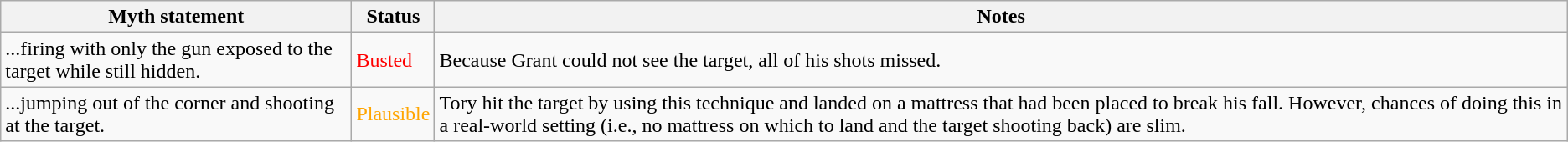<table class="wikitable plainrowheaders">
<tr>
<th>Myth statement</th>
<th>Status</th>
<th>Notes</th>
</tr>
<tr>
<td>...firing with only the gun exposed to the target while still hidden.</td>
<td style="color:red">Busted</td>
<td>Because Grant could not see the target, all of his shots missed.</td>
</tr>
<tr>
<td>...jumping out of the corner and shooting at the target.</td>
<td style="color:orange">Plausible</td>
<td>Tory hit the target by using this technique and landed on a mattress that had been placed to break his fall. However, chances of doing this in a real-world setting (i.e., no mattress on which to land and the target shooting back) are slim.</td>
</tr>
</table>
